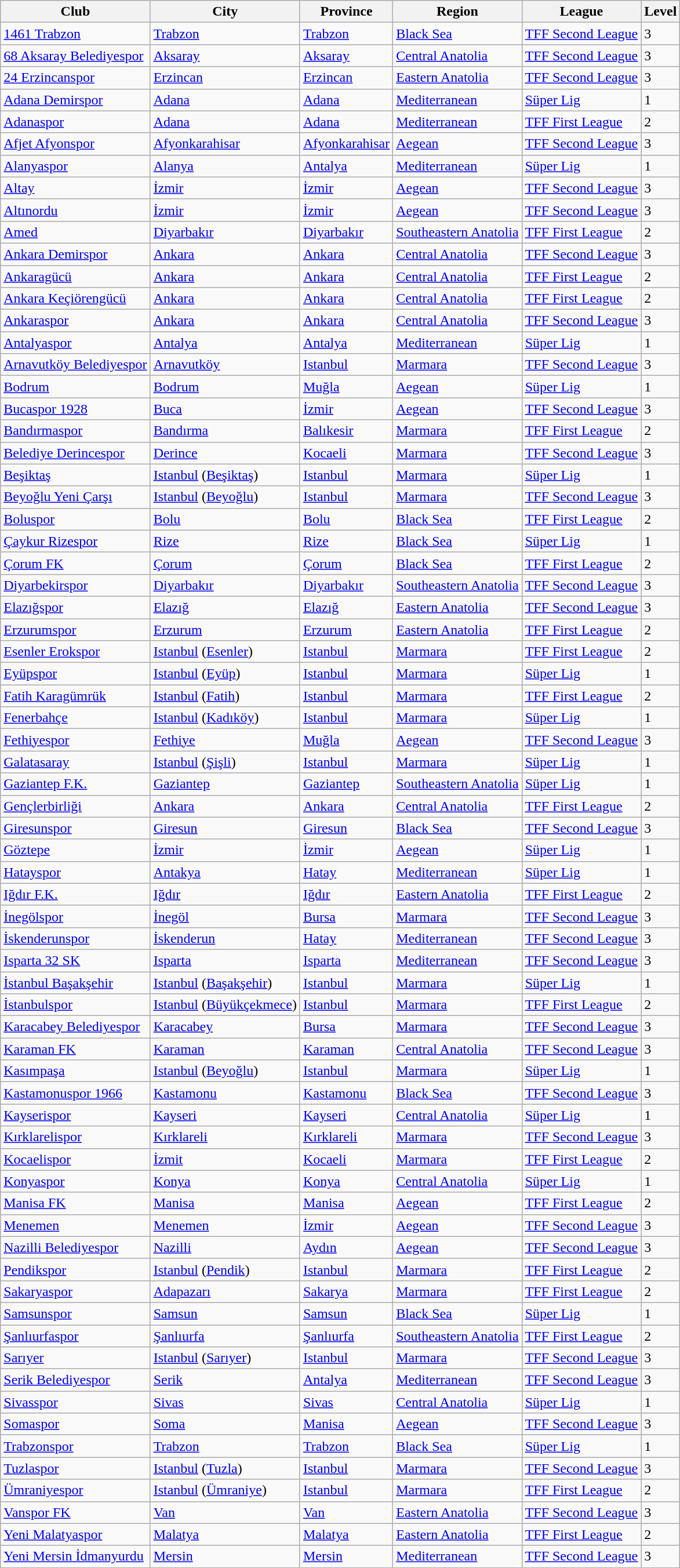<table class="wikitable sortable">
<tr>
<th>Club</th>
<th>City</th>
<th>Province</th>
<th>Region</th>
<th>League</th>
<th>Level</th>
</tr>
<tr>
<td><a href='#'>1461 Trabzon</a></td>
<td><a href='#'>Trabzon</a></td>
<td><a href='#'>Trabzon</a></td>
<td><a href='#'>Black Sea</a></td>
<td><a href='#'>TFF Second League</a></td>
<td>3</td>
</tr>
<tr>
<td><a href='#'>68 Aksaray Belediyespor</a></td>
<td><a href='#'>Aksaray</a></td>
<td><a href='#'>Aksaray</a></td>
<td><a href='#'>Central Anatolia</a></td>
<td><a href='#'>TFF Second League</a></td>
<td>3</td>
</tr>
<tr>
<td><a href='#'>24 Erzincanspor</a></td>
<td><a href='#'>Erzincan</a></td>
<td><a href='#'>Erzincan</a></td>
<td><a href='#'>Eastern Anatolia</a></td>
<td><a href='#'>TFF Second League</a></td>
<td>3</td>
</tr>
<tr>
<td><a href='#'>Adana Demirspor</a></td>
<td><a href='#'>Adana</a></td>
<td><a href='#'>Adana</a></td>
<td><a href='#'>Mediterranean</a></td>
<td><a href='#'>Süper Lig</a></td>
<td>1</td>
</tr>
<tr>
<td><a href='#'>Adanaspor</a></td>
<td><a href='#'>Adana</a></td>
<td><a href='#'>Adana</a></td>
<td><a href='#'>Mediterranean</a></td>
<td><a href='#'>TFF First League</a></td>
<td>2</td>
</tr>
<tr>
<td><a href='#'>Afjet Afyonspor</a></td>
<td><a href='#'>Afyonkarahisar</a></td>
<td><a href='#'>Afyonkarahisar</a></td>
<td><a href='#'>Aegean</a></td>
<td><a href='#'>TFF Second League</a></td>
<td>3</td>
</tr>
<tr>
<td><a href='#'>Alanyaspor</a></td>
<td><a href='#'>Alanya</a></td>
<td><a href='#'>Antalya</a></td>
<td><a href='#'>Mediterranean</a></td>
<td><a href='#'>Süper Lig</a></td>
<td>1</td>
</tr>
<tr>
<td><a href='#'>Altay</a></td>
<td><a href='#'>İzmir</a></td>
<td><a href='#'>İzmir</a></td>
<td><a href='#'>Aegean</a></td>
<td><a href='#'>TFF Second League</a></td>
<td>3</td>
</tr>
<tr>
<td><a href='#'>Altınordu</a></td>
<td><a href='#'>İzmir</a></td>
<td><a href='#'>İzmir</a></td>
<td><a href='#'>Aegean</a></td>
<td><a href='#'>TFF Second League</a></td>
<td>3</td>
</tr>
<tr>
<td><a href='#'>Amed</a></td>
<td><a href='#'>Diyarbakır</a></td>
<td><a href='#'>Diyarbakır</a></td>
<td><a href='#'>Southeastern Anatolia</a></td>
<td><a href='#'>TFF First League</a></td>
<td>2</td>
</tr>
<tr>
<td><a href='#'>Ankara Demirspor</a></td>
<td><a href='#'>Ankara</a></td>
<td><a href='#'>Ankara</a></td>
<td><a href='#'>Central Anatolia</a></td>
<td><a href='#'>TFF Second League</a></td>
<td>3</td>
</tr>
<tr>
<td><a href='#'>Ankaragücü</a></td>
<td><a href='#'>Ankara</a></td>
<td><a href='#'>Ankara</a></td>
<td><a href='#'>Central Anatolia</a></td>
<td><a href='#'>TFF First League</a></td>
<td>2</td>
</tr>
<tr>
<td><a href='#'>Ankara Keçiörengücü</a></td>
<td><a href='#'>Ankara</a></td>
<td><a href='#'>Ankara</a></td>
<td><a href='#'>Central Anatolia</a></td>
<td><a href='#'>TFF First League</a></td>
<td>2</td>
</tr>
<tr>
<td><a href='#'>Ankaraspor</a></td>
<td><a href='#'>Ankara</a></td>
<td><a href='#'>Ankara</a></td>
<td><a href='#'>Central Anatolia</a></td>
<td><a href='#'>TFF Second League</a></td>
<td>3</td>
</tr>
<tr>
<td><a href='#'>Antalyaspor</a></td>
<td><a href='#'>Antalya</a></td>
<td><a href='#'>Antalya</a></td>
<td><a href='#'>Mediterranean</a></td>
<td><a href='#'>Süper Lig</a></td>
<td>1</td>
</tr>
<tr>
<td><a href='#'>Arnavutköy Belediyespor</a></td>
<td><a href='#'>Arnavutköy</a></td>
<td><a href='#'>Istanbul</a></td>
<td><a href='#'>Marmara</a></td>
<td><a href='#'>TFF Second League</a></td>
<td>3</td>
</tr>
<tr>
<td><a href='#'>Bodrum</a></td>
<td><a href='#'>Bodrum</a></td>
<td><a href='#'>Muğla</a></td>
<td><a href='#'>Aegean</a></td>
<td><a href='#'>Süper Lig</a></td>
<td>1</td>
</tr>
<tr>
<td><a href='#'>Bucaspor 1928</a></td>
<td><a href='#'>Buca</a></td>
<td><a href='#'>İzmir</a></td>
<td><a href='#'>Aegean</a></td>
<td><a href='#'>TFF Second League</a></td>
<td>3</td>
</tr>
<tr>
<td><a href='#'>Bandırmaspor</a></td>
<td><a href='#'>Bandırma</a></td>
<td><a href='#'>Balıkesir</a></td>
<td><a href='#'>Marmara</a></td>
<td><a href='#'>TFF First League</a></td>
<td>2</td>
</tr>
<tr>
<td><a href='#'>Belediye Derincespor</a></td>
<td><a href='#'>Derince</a></td>
<td><a href='#'>Kocaeli</a></td>
<td><a href='#'>Marmara</a></td>
<td><a href='#'>TFF Second League</a></td>
<td>3</td>
</tr>
<tr>
<td><a href='#'>Beşiktaş</a></td>
<td><a href='#'>Istanbul</a> (<a href='#'>Beşiktaş</a>)</td>
<td><a href='#'>Istanbul</a></td>
<td><a href='#'>Marmara</a></td>
<td><a href='#'>Süper Lig</a></td>
<td>1</td>
</tr>
<tr>
<td><a href='#'>Beyoğlu Yeni Çarşı</a></td>
<td><a href='#'>Istanbul</a> (<a href='#'>Beyoğlu</a>)</td>
<td><a href='#'>Istanbul</a></td>
<td><a href='#'>Marmara</a></td>
<td><a href='#'>TFF Second League</a></td>
<td>3</td>
</tr>
<tr>
<td><a href='#'>Boluspor</a></td>
<td><a href='#'>Bolu</a></td>
<td><a href='#'>Bolu</a></td>
<td><a href='#'>Black Sea</a></td>
<td><a href='#'>TFF First League</a></td>
<td>2</td>
</tr>
<tr>
<td><a href='#'>Çaykur Rizespor</a></td>
<td><a href='#'>Rize</a></td>
<td><a href='#'>Rize</a></td>
<td><a href='#'>Black Sea</a></td>
<td><a href='#'>Süper Lig</a></td>
<td>1</td>
</tr>
<tr>
<td><a href='#'>Çorum FK</a></td>
<td><a href='#'>Çorum</a></td>
<td><a href='#'>Çorum</a></td>
<td><a href='#'>Black Sea</a></td>
<td><a href='#'>TFF First League</a></td>
<td>2</td>
</tr>
<tr>
<td><a href='#'>Diyarbekirspor</a></td>
<td><a href='#'>Diyarbakır</a></td>
<td><a href='#'>Diyarbakır</a></td>
<td><a href='#'>Southeastern Anatolia</a></td>
<td><a href='#'>TFF Second League</a></td>
<td>3</td>
</tr>
<tr>
<td><a href='#'>Elazığspor</a></td>
<td><a href='#'>Elazığ</a></td>
<td><a href='#'>Elazığ</a></td>
<td><a href='#'>Eastern Anatolia</a></td>
<td><a href='#'>TFF Second League</a></td>
<td>3</td>
</tr>
<tr>
<td><a href='#'>Erzurumspor</a></td>
<td><a href='#'>Erzurum</a></td>
<td><a href='#'>Erzurum</a></td>
<td><a href='#'>Eastern Anatolia</a></td>
<td><a href='#'>TFF First League</a></td>
<td>2</td>
</tr>
<tr>
<td><a href='#'>Esenler Erokspor</a></td>
<td><a href='#'>Istanbul</a> (<a href='#'>Esenler</a>)</td>
<td><a href='#'>Istanbul</a></td>
<td><a href='#'>Marmara</a></td>
<td><a href='#'>TFF First League</a></td>
<td>2</td>
</tr>
<tr>
<td><a href='#'>Eyüpspor</a></td>
<td><a href='#'>Istanbul</a> (<a href='#'>Eyüp</a>)</td>
<td><a href='#'>Istanbul</a></td>
<td><a href='#'>Marmara</a></td>
<td><a href='#'>Süper Lig</a></td>
<td>1</td>
</tr>
<tr>
<td><a href='#'>Fatih Karagümrük</a></td>
<td><a href='#'>Istanbul</a> (<a href='#'>Fatih</a>)</td>
<td><a href='#'>Istanbul</a></td>
<td><a href='#'>Marmara</a></td>
<td><a href='#'>TFF First League</a></td>
<td>2</td>
</tr>
<tr>
<td><a href='#'>Fenerbahçe</a></td>
<td><a href='#'>Istanbul</a> (<a href='#'>Kadıköy</a>)</td>
<td><a href='#'>Istanbul</a></td>
<td><a href='#'>Marmara</a></td>
<td><a href='#'>Süper Lig</a></td>
<td>1</td>
</tr>
<tr>
<td><a href='#'>Fethiyespor</a></td>
<td><a href='#'>Fethiye</a></td>
<td><a href='#'>Muğla</a></td>
<td><a href='#'>Aegean</a></td>
<td><a href='#'>TFF Second League</a></td>
<td>3</td>
</tr>
<tr>
<td><a href='#'>Galatasaray</a></td>
<td><a href='#'>Istanbul</a> (<a href='#'>Şişli</a>)</td>
<td><a href='#'>Istanbul</a></td>
<td><a href='#'>Marmara</a></td>
<td><a href='#'>Süper Lig</a></td>
<td>1</td>
</tr>
<tr>
<td><a href='#'>Gaziantep F.K.</a></td>
<td><a href='#'>Gaziantep</a></td>
<td><a href='#'>Gaziantep</a></td>
<td><a href='#'>Southeastern Anatolia</a></td>
<td><a href='#'>Süper Lig</a></td>
<td>1</td>
</tr>
<tr>
<td><a href='#'>Gençlerbirliği</a></td>
<td><a href='#'>Ankara</a></td>
<td><a href='#'>Ankara</a></td>
<td><a href='#'>Central Anatolia</a></td>
<td><a href='#'>TFF First League</a></td>
<td>2</td>
</tr>
<tr>
<td><a href='#'>Giresunspor</a></td>
<td><a href='#'>Giresun</a></td>
<td><a href='#'>Giresun</a></td>
<td><a href='#'>Black Sea</a></td>
<td><a href='#'>TFF Second League</a></td>
<td>3</td>
</tr>
<tr>
<td><a href='#'>Göztepe</a></td>
<td><a href='#'>İzmir</a></td>
<td><a href='#'>İzmir</a></td>
<td><a href='#'>Aegean</a></td>
<td><a href='#'>Süper Lig</a></td>
<td>1</td>
</tr>
<tr>
<td><a href='#'>Hatayspor</a></td>
<td><a href='#'>Antakya</a></td>
<td><a href='#'>Hatay</a></td>
<td><a href='#'>Mediterranean</a></td>
<td><a href='#'>Süper Lig</a></td>
<td>1</td>
</tr>
<tr>
<td><a href='#'>Iğdır F.K.</a></td>
<td><a href='#'>Iğdır</a></td>
<td><a href='#'>Iğdır</a></td>
<td><a href='#'>Eastern Anatolia</a></td>
<td><a href='#'>TFF First League</a></td>
<td>2</td>
</tr>
<tr>
<td><a href='#'>İnegölspor</a></td>
<td><a href='#'>İnegöl</a></td>
<td><a href='#'>Bursa</a></td>
<td><a href='#'>Marmara</a></td>
<td><a href='#'>TFF Second League</a></td>
<td>3</td>
</tr>
<tr>
<td><a href='#'>İskenderunspor</a></td>
<td><a href='#'>İskenderun</a></td>
<td><a href='#'>Hatay</a></td>
<td><a href='#'>Mediterranean</a></td>
<td><a href='#'>TFF Second League</a></td>
<td>3</td>
</tr>
<tr>
<td><a href='#'>Isparta 32 SK</a></td>
<td><a href='#'>Isparta</a></td>
<td><a href='#'>Isparta</a></td>
<td><a href='#'>Mediterranean</a></td>
<td><a href='#'>TFF Second League</a></td>
<td>3</td>
</tr>
<tr>
<td><a href='#'>İstanbul Başakşehir</a></td>
<td><a href='#'>Istanbul</a> (<a href='#'>Başakşehir</a>)</td>
<td><a href='#'>Istanbul</a></td>
<td><a href='#'>Marmara</a></td>
<td><a href='#'>Süper Lig</a></td>
<td>1</td>
</tr>
<tr>
<td><a href='#'>İstanbulspor</a></td>
<td><a href='#'>Istanbul</a> (<a href='#'>Büyükçekmece</a>)</td>
<td><a href='#'>Istanbul</a></td>
<td><a href='#'>Marmara</a></td>
<td><a href='#'>TFF First League</a></td>
<td>2</td>
</tr>
<tr>
<td><a href='#'>Karacabey Belediyespor</a></td>
<td><a href='#'>Karacabey</a></td>
<td><a href='#'>Bursa</a></td>
<td><a href='#'>Marmara</a></td>
<td><a href='#'>TFF Second League</a></td>
<td>3</td>
</tr>
<tr>
<td><a href='#'>Karaman FK</a></td>
<td><a href='#'>Karaman</a></td>
<td><a href='#'>Karaman</a></td>
<td><a href='#'>Central Anatolia</a></td>
<td><a href='#'>TFF Second League</a></td>
<td>3</td>
</tr>
<tr>
<td><a href='#'>Kasımpaşa</a></td>
<td><a href='#'>Istanbul</a> (<a href='#'>Beyoğlu</a>)</td>
<td><a href='#'>Istanbul</a></td>
<td><a href='#'>Marmara</a></td>
<td><a href='#'>Süper Lig</a></td>
<td>1</td>
</tr>
<tr>
<td><a href='#'>Kastamonuspor 1966</a></td>
<td><a href='#'>Kastamonu</a></td>
<td><a href='#'>Kastamonu</a></td>
<td><a href='#'>Black Sea</a></td>
<td><a href='#'>TFF Second League</a></td>
<td>3</td>
</tr>
<tr>
<td><a href='#'>Kayserispor</a></td>
<td><a href='#'>Kayseri</a></td>
<td><a href='#'>Kayseri</a></td>
<td><a href='#'>Central Anatolia</a></td>
<td><a href='#'>Süper Lig</a></td>
<td>1</td>
</tr>
<tr>
<td><a href='#'>Kırklarelispor</a></td>
<td><a href='#'>Kırklareli</a></td>
<td><a href='#'>Kırklareli</a></td>
<td><a href='#'>Marmara</a></td>
<td><a href='#'>TFF Second League</a></td>
<td>3</td>
</tr>
<tr>
<td><a href='#'>Kocaelispor</a></td>
<td><a href='#'>İzmit</a></td>
<td><a href='#'>Kocaeli</a></td>
<td><a href='#'>Marmara</a></td>
<td><a href='#'>TFF First League</a></td>
<td>2</td>
</tr>
<tr>
<td><a href='#'>Konyaspor</a></td>
<td><a href='#'>Konya</a></td>
<td><a href='#'>Konya</a></td>
<td><a href='#'>Central Anatolia</a></td>
<td><a href='#'>Süper Lig</a></td>
<td>1</td>
</tr>
<tr>
<td><a href='#'>Manisa FK</a></td>
<td><a href='#'>Manisa</a></td>
<td><a href='#'>Manisa</a></td>
<td><a href='#'>Aegean</a></td>
<td><a href='#'>TFF First League</a></td>
<td>2</td>
</tr>
<tr>
<td><a href='#'>Menemen</a></td>
<td><a href='#'>Menemen</a></td>
<td><a href='#'>İzmir</a></td>
<td><a href='#'>Aegean</a></td>
<td><a href='#'>TFF Second League</a></td>
<td>3</td>
</tr>
<tr>
<td><a href='#'>Nazilli Belediyespor</a></td>
<td><a href='#'>Nazilli</a></td>
<td><a href='#'>Aydın</a></td>
<td><a href='#'>Aegean</a></td>
<td><a href='#'>TFF Second League</a></td>
<td>3</td>
</tr>
<tr>
<td><a href='#'>Pendikspor</a></td>
<td><a href='#'>Istanbul</a> (<a href='#'>Pendik</a>)</td>
<td><a href='#'>Istanbul</a></td>
<td><a href='#'>Marmara</a></td>
<td><a href='#'>TFF First League</a></td>
<td>2</td>
</tr>
<tr>
<td><a href='#'>Sakaryaspor</a></td>
<td><a href='#'>Adapazarı</a></td>
<td><a href='#'>Sakarya</a></td>
<td><a href='#'>Marmara</a></td>
<td><a href='#'>TFF First League</a></td>
<td>2</td>
</tr>
<tr>
<td><a href='#'>Samsunspor</a></td>
<td><a href='#'>Samsun</a></td>
<td><a href='#'>Samsun</a></td>
<td><a href='#'>Black Sea</a></td>
<td><a href='#'>Süper Lig</a></td>
<td>1</td>
</tr>
<tr>
<td><a href='#'>Şanlıurfaspor</a></td>
<td><a href='#'>Şanlıurfa</a></td>
<td><a href='#'>Şanlıurfa</a></td>
<td><a href='#'>Southeastern Anatolia</a></td>
<td><a href='#'>TFF First League</a></td>
<td>2</td>
</tr>
<tr>
<td><a href='#'>Sarıyer</a></td>
<td><a href='#'>Istanbul</a> (<a href='#'>Sarıyer</a>)</td>
<td><a href='#'>Istanbul</a></td>
<td><a href='#'>Marmara</a></td>
<td><a href='#'>TFF Second League</a></td>
<td>3</td>
</tr>
<tr>
<td><a href='#'>Serik Belediyespor</a></td>
<td><a href='#'>Serik</a></td>
<td><a href='#'>Antalya</a></td>
<td><a href='#'>Mediterranean</a></td>
<td><a href='#'>TFF Second League</a></td>
<td>3</td>
</tr>
<tr>
<td><a href='#'>Sivasspor</a></td>
<td><a href='#'>Sivas</a></td>
<td><a href='#'>Sivas</a></td>
<td><a href='#'>Central Anatolia</a></td>
<td><a href='#'>Süper Lig</a></td>
<td>1</td>
</tr>
<tr>
<td><a href='#'>Somaspor</a></td>
<td><a href='#'>Soma</a></td>
<td><a href='#'>Manisa</a></td>
<td><a href='#'>Aegean</a></td>
<td><a href='#'>TFF Second League</a></td>
<td>3</td>
</tr>
<tr>
<td><a href='#'>Trabzonspor</a></td>
<td><a href='#'>Trabzon</a></td>
<td><a href='#'>Trabzon</a></td>
<td><a href='#'>Black Sea</a></td>
<td><a href='#'>Süper Lig</a></td>
<td>1</td>
</tr>
<tr>
<td><a href='#'>Tuzlaspor</a></td>
<td><a href='#'>Istanbul</a> (<a href='#'>Tuzla</a>)</td>
<td><a href='#'>Istanbul</a></td>
<td><a href='#'>Marmara</a></td>
<td><a href='#'>TFF Second League</a></td>
<td>3</td>
</tr>
<tr>
<td><a href='#'>Ümraniyespor</a></td>
<td><a href='#'>Istanbul</a> (<a href='#'>Ümraniye</a>)</td>
<td><a href='#'>Istanbul</a></td>
<td><a href='#'>Marmara</a></td>
<td><a href='#'>TFF First League</a></td>
<td>2</td>
</tr>
<tr>
<td><a href='#'>Vanspor FK</a></td>
<td><a href='#'>Van</a></td>
<td><a href='#'>Van</a></td>
<td><a href='#'>Eastern Anatolia</a></td>
<td><a href='#'>TFF Second League</a></td>
<td>3</td>
</tr>
<tr>
<td><a href='#'>Yeni Malatyaspor</a></td>
<td><a href='#'>Malatya</a></td>
<td><a href='#'>Malatya</a></td>
<td><a href='#'>Eastern Anatolia</a></td>
<td><a href='#'>TFF First League</a></td>
<td>2</td>
</tr>
<tr>
<td><a href='#'>Yeni Mersin İdmanyurdu</a></td>
<td><a href='#'>Mersin</a></td>
<td><a href='#'>Mersin</a></td>
<td><a href='#'>Mediterranean</a></td>
<td><a href='#'>TFF Second League</a></td>
<td>3</td>
</tr>
</table>
